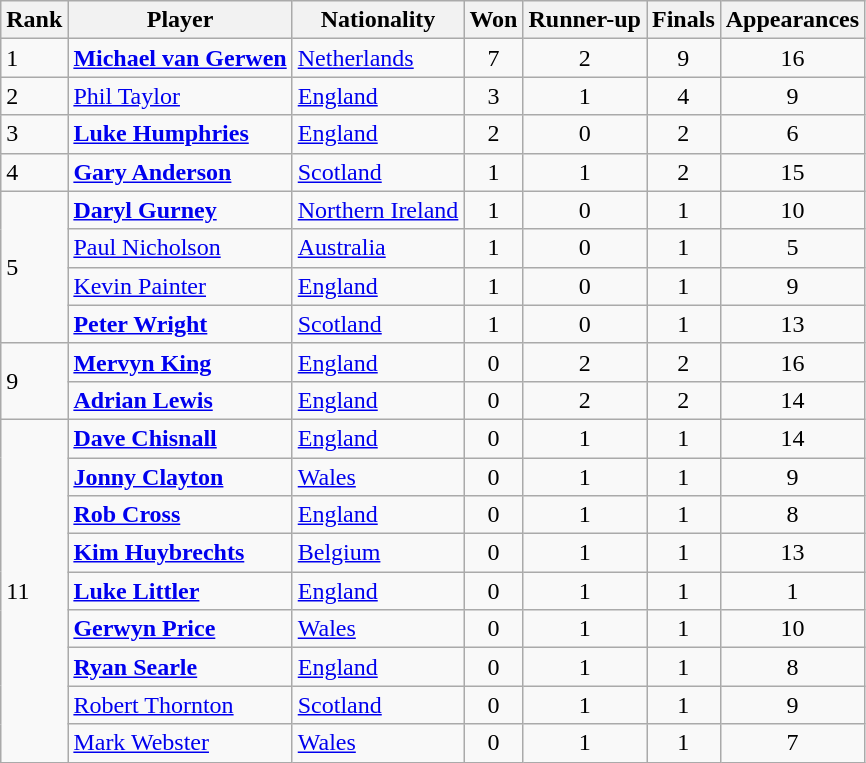<table class="wikitable sortable">
<tr>
<th>Rank</th>
<th>Player</th>
<th>Nationality</th>
<th>Won</th>
<th>Runner-up</th>
<th>Finals</th>
<th>Appearances</th>
</tr>
<tr>
<td rowspan="1">1</td>
<td><strong><a href='#'>Michael van Gerwen</a></strong></td>
<td> <a href='#'>Netherlands</a></td>
<td align=center>7</td>
<td align=center>2</td>
<td align=center>9</td>
<td align=center>16</td>
</tr>
<tr>
<td rowspan="1">2</td>
<td><a href='#'>Phil Taylor</a></td>
<td> <a href='#'>England</a></td>
<td align=center>3</td>
<td align=center>1</td>
<td align=center>4</td>
<td align=center>9</td>
</tr>
<tr>
<td rowspan="1">3</td>
<td><strong><a href='#'>Luke Humphries</a></strong></td>
<td> <a href='#'>England</a></td>
<td align=center>2</td>
<td align=center>0</td>
<td align=center>2</td>
<td align=center>6</td>
</tr>
<tr>
<td rowspan="1">4</td>
<td><strong><a href='#'>Gary Anderson</a></strong></td>
<td> <a href='#'>Scotland</a></td>
<td align=center>1</td>
<td align=center>1</td>
<td align=center>2</td>
<td align=center>15</td>
</tr>
<tr>
<td rowspan="4">5</td>
<td><strong><a href='#'>Daryl Gurney</a></strong></td>
<td> <a href='#'>Northern Ireland</a></td>
<td align=center>1</td>
<td align=center>0</td>
<td align=center>1</td>
<td align=center>10</td>
</tr>
<tr>
<td><a href='#'>Paul Nicholson</a></td>
<td> <a href='#'>Australia</a></td>
<td align=center>1</td>
<td align=center>0</td>
<td align=center>1</td>
<td align=center>5</td>
</tr>
<tr>
<td><a href='#'>Kevin Painter</a></td>
<td> <a href='#'>England</a></td>
<td align=center>1</td>
<td align=center>0</td>
<td align=center>1</td>
<td align=center>9</td>
</tr>
<tr>
<td><strong><a href='#'>Peter Wright</a></strong></td>
<td> <a href='#'>Scotland</a></td>
<td align=center>1</td>
<td align=center>0</td>
<td align=center>1</td>
<td align=center>13</td>
</tr>
<tr>
<td rowspan="2">9</td>
<td><strong><a href='#'>Mervyn King</a></strong></td>
<td> <a href='#'>England</a></td>
<td align=center>0</td>
<td align=center>2</td>
<td align=center>2</td>
<td align=center>16</td>
</tr>
<tr>
<td><strong><a href='#'>Adrian Lewis</a></strong></td>
<td> <a href='#'>England</a></td>
<td align=center>0</td>
<td align=center>2</td>
<td align=center>2</td>
<td align=center>14</td>
</tr>
<tr>
<td rowspan="9">11</td>
<td><strong><a href='#'>Dave Chisnall</a></strong></td>
<td> <a href='#'>England</a></td>
<td align=center>0</td>
<td align=center>1</td>
<td align=center>1</td>
<td align=center>14</td>
</tr>
<tr>
<td><strong><a href='#'>Jonny Clayton</a></strong></td>
<td> <a href='#'>Wales</a></td>
<td align=center>0</td>
<td align=center>1</td>
<td align=center>1</td>
<td align=center>9</td>
</tr>
<tr>
<td><strong><a href='#'>Rob Cross</a></strong></td>
<td> <a href='#'>England</a></td>
<td align=center>0</td>
<td align=center>1</td>
<td align=center>1</td>
<td align=center>8</td>
</tr>
<tr>
<td><strong><a href='#'>Kim Huybrechts</a></strong></td>
<td> <a href='#'>Belgium</a></td>
<td align=center>0</td>
<td align=center>1</td>
<td align=center>1</td>
<td align=center>13</td>
</tr>
<tr>
<td><strong><a href='#'>Luke Littler</a></strong></td>
<td> <a href='#'>England</a></td>
<td align=center>0</td>
<td align=center>1</td>
<td align=center>1</td>
<td align=center>1</td>
</tr>
<tr>
<td><strong><a href='#'>Gerwyn Price</a></strong></td>
<td> <a href='#'>Wales</a></td>
<td align=center>0</td>
<td align=center>1</td>
<td align=center>1</td>
<td align=center>10</td>
</tr>
<tr>
<td><strong><a href='#'>Ryan Searle</a></strong></td>
<td> <a href='#'>England</a></td>
<td align=center>0</td>
<td align=center>1</td>
<td align=center>1</td>
<td align=center>8</td>
</tr>
<tr>
<td><a href='#'>Robert Thornton</a></td>
<td> <a href='#'>Scotland</a></td>
<td align=center>0</td>
<td align=center>1</td>
<td align=center>1</td>
<td align=center>9</td>
</tr>
<tr>
<td><a href='#'>Mark Webster</a></td>
<td> <a href='#'>Wales</a></td>
<td align=center>0</td>
<td align=center>1</td>
<td align=center>1</td>
<td align=center>7</td>
</tr>
</table>
